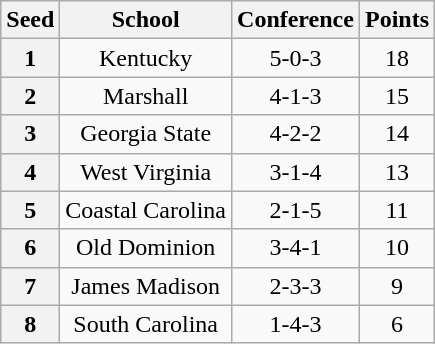<table class="wikitable" style="text-align:center">
<tr>
<th>Seed</th>
<th>School</th>
<th>Conference</th>
<th>Points</th>
</tr>
<tr>
<th>1</th>
<td>Kentucky</td>
<td>5-0-3</td>
<td>18</td>
</tr>
<tr>
<th>2</th>
<td>Marshall</td>
<td>4-1-3</td>
<td>15</td>
</tr>
<tr>
<th>3</th>
<td>Georgia State</td>
<td>4-2-2</td>
<td>14</td>
</tr>
<tr>
<th>4</th>
<td>West Virginia</td>
<td>3-1-4</td>
<td>13</td>
</tr>
<tr>
<th>5</th>
<td>Coastal Carolina</td>
<td>2-1-5</td>
<td>11</td>
</tr>
<tr>
<th>6</th>
<td>Old Dominion</td>
<td>3-4-1</td>
<td>10</td>
</tr>
<tr>
<th>7</th>
<td>James Madison</td>
<td>2-3-3</td>
<td>9</td>
</tr>
<tr>
<th>8</th>
<td>South Carolina</td>
<td>1-4-3</td>
<td>6</td>
</tr>
</table>
